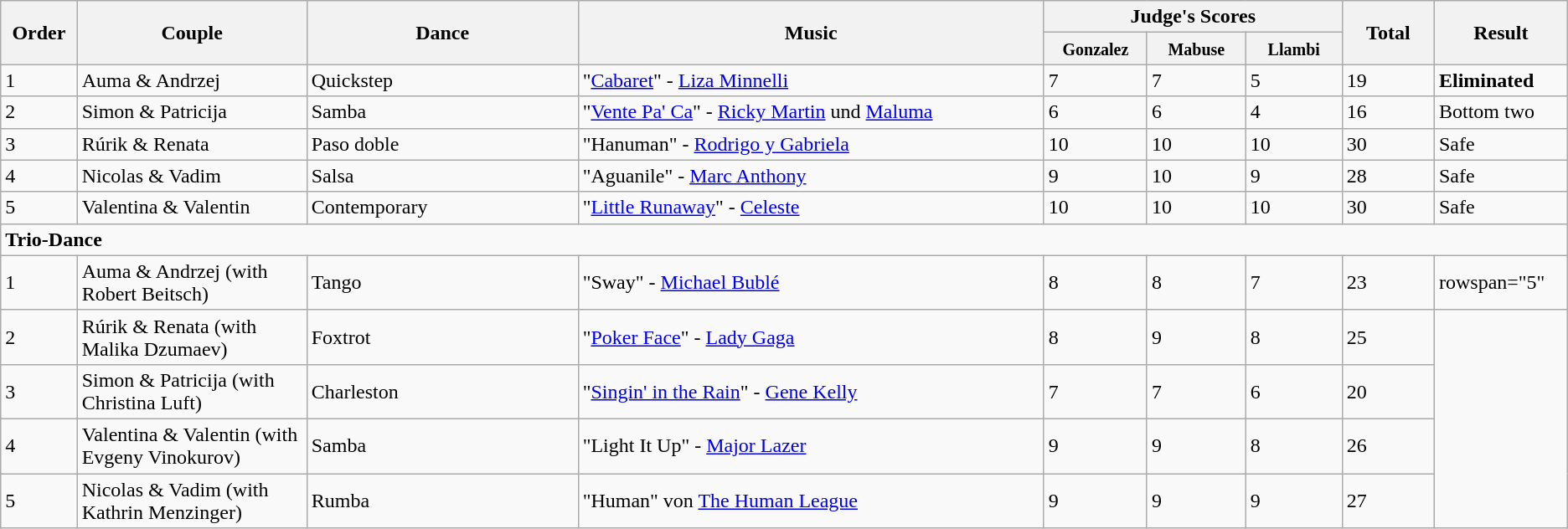<table class="wikitable sortable center">
<tr>
<th rowspan="2" style="width: 4em">Order</th>
<th rowspan="2" style="width: 17em">Couple</th>
<th rowspan="2" style="width: 20em">Dance</th>
<th rowspan="2" style="width: 40em">Music</th>
<th colspan="3">Judge's Scores</th>
<th rowspan="2" style="width: 6em">Total</th>
<th rowspan="2" style="width: 7em">Result</th>
</tr>
<tr>
<th style="width: 6em"><small>Gonzalez</small></th>
<th style="width: 6em"><small>Mabuse</small></th>
<th style="width: 6em"><small>Llambi</small></th>
</tr>
<tr>
<td>1</td>
<td>Auma & Andrzej</td>
<td>Quickstep</td>
<td>"<a href='#'>Cabaret</a>" - <a href='#'>Liza Minnelli</a></td>
<td>7</td>
<td>7</td>
<td>5</td>
<td>19</td>
<td><strong>Eliminated</strong></td>
</tr>
<tr>
<td>2</td>
<td>Simon & Patricija</td>
<td>Samba</td>
<td>"<a href='#'>Vente Pa' Ca</a>" - <a href='#'>Ricky Martin</a> und <a href='#'>Maluma</a></td>
<td>6</td>
<td>6</td>
<td>4</td>
<td>16</td>
<td>Bottom two</td>
</tr>
<tr>
<td>3</td>
<td>Rúrik & Renata</td>
<td>Paso doble</td>
<td>"Hanuman" - <a href='#'>Rodrigo y Gabriela</a></td>
<td>10</td>
<td>10</td>
<td>10</td>
<td>30</td>
<td>Safe</td>
</tr>
<tr>
<td>4</td>
<td>Nicolas & Vadim</td>
<td>Salsa</td>
<td>"Aguanile" - <a href='#'>Marc Anthony</a></td>
<td>9</td>
<td>10</td>
<td>9</td>
<td>28</td>
<td>Safe</td>
</tr>
<tr>
<td>5</td>
<td>Valentina & Valentin</td>
<td>Contemporary</td>
<td>"<a href='#'>Little Runaway</a>" - <a href='#'>Celeste</a></td>
<td>10</td>
<td>10</td>
<td>10</td>
<td>30</td>
<td>Safe</td>
</tr>
<tr>
<td colspan="9"><strong>Trio-Dance</strong></td>
</tr>
<tr>
<td>1</td>
<td>Auma & Andrzej (with Robert Beitsch)</td>
<td>Tango</td>
<td>"Sway" - <a href='#'>Michael Bublé</a></td>
<td>8</td>
<td>8</td>
<td>7</td>
<td>23</td>
<td>rowspan="5" </td>
</tr>
<tr>
<td>2</td>
<td>Rúrik & Renata (with Malika Dzumaev)</td>
<td>Foxtrot</td>
<td>"<a href='#'>Poker Face</a>" - <a href='#'>Lady Gaga</a></td>
<td>8</td>
<td>9</td>
<td>8</td>
<td>25</td>
</tr>
<tr>
<td>3</td>
<td>Simon & Patricija (with Christina Luft)</td>
<td>Charleston</td>
<td>"<a href='#'>Singin' in the Rain</a>" - <a href='#'>Gene Kelly</a></td>
<td>7</td>
<td>7</td>
<td>6</td>
<td>20</td>
</tr>
<tr>
<td>4</td>
<td>Valentina & Valentin (with Evgeny Vinokurov)</td>
<td>Samba</td>
<td>"Light It Up" - <a href='#'>Major Lazer</a></td>
<td>9</td>
<td>9</td>
<td>8</td>
<td>26</td>
</tr>
<tr>
<td>5</td>
<td>Nicolas & Vadim (with Kathrin Menzinger)</td>
<td>Rumba</td>
<td>"Human" von <a href='#'>The Human League</a></td>
<td>9</td>
<td>9</td>
<td>9</td>
<td>27</td>
</tr>
</table>
